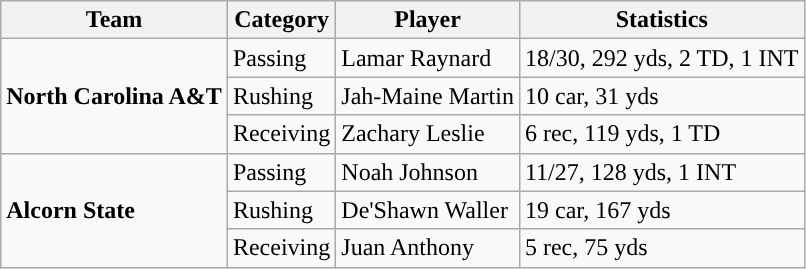<table class="wikitable">
<tr>
<th>Team</th>
<th>Category</th>
<th>Player</th>
<th>Statistics</th>
</tr>
<tr>
<td rowspan=3><strong>North Carolina A&T</strong></td>
<td>Passing</td>
<td>Lamar Raynard</td>
<td>18/30, 292 yds, 2 TD, 1 INT</td>
</tr>
<tr>
<td>Rushing</td>
<td>Jah-Maine Martin</td>
<td>10 car, 31 yds</td>
</tr>
<tr>
<td>Receiving</td>
<td>Zachary Leslie</td>
<td>6 rec, 119 yds, 1 TD</td>
</tr>
<tr>
<td rowspan=3><strong>Alcorn State</strong></td>
<td>Passing</td>
<td>Noah Johnson</td>
<td>11/27, 128 yds, 1 INT</td>
</tr>
<tr>
<td>Rushing</td>
<td>De'Shawn Waller</td>
<td>19 car, 167 yds</td>
</tr>
<tr>
<td>Receiving</td>
<td>Juan Anthony</td>
<td>5 rec, 75 yds</td>
</tr>
</table>
